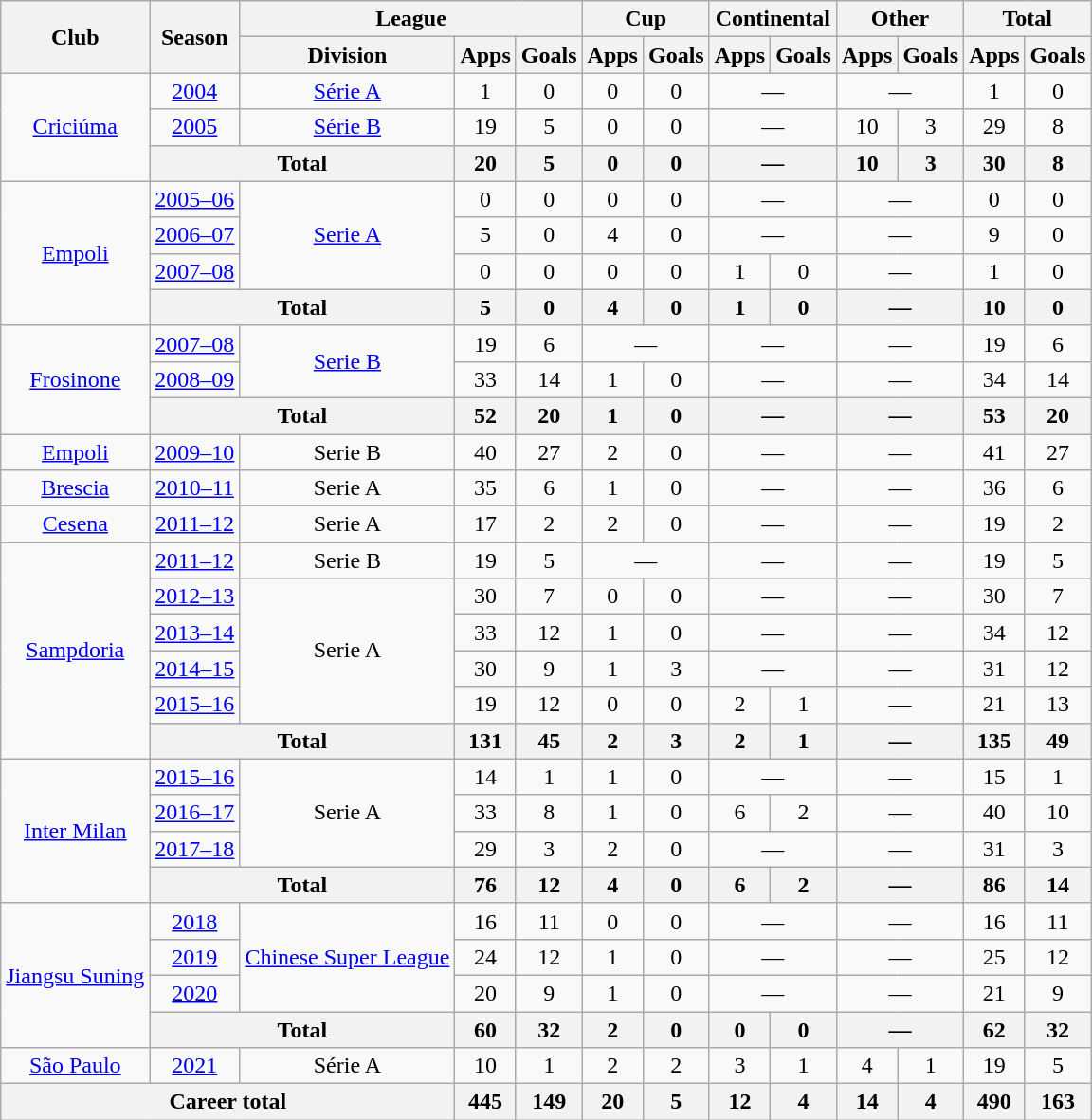<table class="wikitable" style="text-align:center">
<tr>
<th rowspan="2">Club</th>
<th rowspan="2">Season</th>
<th colspan="3">League</th>
<th colspan="2">Cup</th>
<th colspan="2">Continental</th>
<th colspan="2">Other</th>
<th colspan="2">Total</th>
</tr>
<tr>
<th>Division</th>
<th>Apps</th>
<th>Goals</th>
<th>Apps</th>
<th>Goals</th>
<th>Apps</th>
<th>Goals</th>
<th>Apps</th>
<th>Goals</th>
<th>Apps</th>
<th>Goals</th>
</tr>
<tr>
<td rowspan="3"><a href='#'>Criciúma</a></td>
<td><a href='#'>2004</a></td>
<td><a href='#'>Série A</a></td>
<td>1</td>
<td>0</td>
<td>0</td>
<td>0</td>
<td colspan="2">—</td>
<td colspan="2">—</td>
<td>1</td>
<td>0</td>
</tr>
<tr>
<td><a href='#'>2005</a></td>
<td><a href='#'>Série B</a></td>
<td>19</td>
<td>5</td>
<td>0</td>
<td>0</td>
<td colspan="2">—</td>
<td>10</td>
<td>3</td>
<td>29</td>
<td>8</td>
</tr>
<tr>
<th colspan="2">Total</th>
<th>20</th>
<th>5</th>
<th>0</th>
<th>0</th>
<th colspan="2">—</th>
<th>10</th>
<th>3</th>
<th>30</th>
<th>8</th>
</tr>
<tr>
<td rowspan="4"><a href='#'>Empoli</a></td>
<td><a href='#'>2005–06</a></td>
<td rowspan="3"><a href='#'>Serie A</a></td>
<td>0</td>
<td>0</td>
<td>0</td>
<td>0</td>
<td colspan="2">—</td>
<td colspan="2">—</td>
<td>0</td>
<td>0</td>
</tr>
<tr>
<td><a href='#'>2006–07</a></td>
<td>5</td>
<td>0</td>
<td>4</td>
<td>0</td>
<td colspan="2">—</td>
<td colspan="2">—</td>
<td>9</td>
<td>0</td>
</tr>
<tr>
<td><a href='#'>2007–08</a></td>
<td>0</td>
<td>0</td>
<td>0</td>
<td>0</td>
<td>1</td>
<td>0</td>
<td colspan="2">—</td>
<td>1</td>
<td>0</td>
</tr>
<tr>
<th colspan="2">Total</th>
<th>5</th>
<th>0</th>
<th>4</th>
<th>0</th>
<th>1</th>
<th>0</th>
<th colspan="2">—</th>
<th>10</th>
<th>0</th>
</tr>
<tr>
<td rowspan="3"><a href='#'>Frosinone</a></td>
<td><a href='#'>2007–08</a></td>
<td rowspan="2"><a href='#'>Serie B</a></td>
<td>19</td>
<td>6</td>
<td colspan="2">—</td>
<td colspan="2">—</td>
<td colspan="2">—</td>
<td>19</td>
<td>6</td>
</tr>
<tr>
<td><a href='#'>2008–09</a></td>
<td>33</td>
<td>14</td>
<td>1</td>
<td>0</td>
<td colspan="2">—</td>
<td colspan="2">—</td>
<td>34</td>
<td>14</td>
</tr>
<tr>
<th colspan="2">Total</th>
<th>52</th>
<th>20</th>
<th>1</th>
<th>0</th>
<th colspan="2">—</th>
<th colspan="2">—</th>
<th>53</th>
<th>20</th>
</tr>
<tr>
<td><a href='#'>Empoli</a></td>
<td><a href='#'>2009–10</a></td>
<td>Serie B</td>
<td>40</td>
<td>27</td>
<td>2</td>
<td>0</td>
<td colspan="2">—</td>
<td colspan="2">—</td>
<td>41</td>
<td>27</td>
</tr>
<tr>
<td><a href='#'>Brescia</a></td>
<td><a href='#'>2010–11</a></td>
<td>Serie A</td>
<td>35</td>
<td>6</td>
<td>1</td>
<td>0</td>
<td colspan="2">—</td>
<td colspan="2">—</td>
<td>36</td>
<td>6</td>
</tr>
<tr>
<td><a href='#'>Cesena</a></td>
<td><a href='#'>2011–12</a></td>
<td>Serie A</td>
<td>17</td>
<td>2</td>
<td>2</td>
<td>0</td>
<td colspan="2">—</td>
<td colspan="2">—</td>
<td>19</td>
<td>2</td>
</tr>
<tr>
<td rowspan="6"><a href='#'>Sampdoria</a></td>
<td><a href='#'>2011–12</a></td>
<td>Serie B</td>
<td>19</td>
<td>5</td>
<td colspan="2">—</td>
<td colspan="2">—</td>
<td colspan="2">—</td>
<td>19</td>
<td>5</td>
</tr>
<tr>
<td><a href='#'>2012–13</a></td>
<td rowspan="4">Serie A</td>
<td>30</td>
<td>7</td>
<td>0</td>
<td>0</td>
<td colspan="2">—</td>
<td colspan="2">—</td>
<td>30</td>
<td>7</td>
</tr>
<tr>
<td><a href='#'>2013–14</a></td>
<td>33</td>
<td>12</td>
<td>1</td>
<td>0</td>
<td colspan="2">—</td>
<td colspan="2">—</td>
<td>34</td>
<td>12</td>
</tr>
<tr>
<td><a href='#'>2014–15</a></td>
<td>30</td>
<td>9</td>
<td>1</td>
<td>3</td>
<td colspan="2">—</td>
<td colspan="2">—</td>
<td>31</td>
<td>12</td>
</tr>
<tr>
<td><a href='#'>2015–16</a></td>
<td>19</td>
<td>12</td>
<td>0</td>
<td>0</td>
<td>2</td>
<td>1</td>
<td colspan="2">—</td>
<td>21</td>
<td>13</td>
</tr>
<tr>
<th colspan="2">Total</th>
<th>131</th>
<th>45</th>
<th>2</th>
<th>3</th>
<th>2</th>
<th>1</th>
<th colspan="2">—</th>
<th>135</th>
<th>49</th>
</tr>
<tr>
<td rowspan="4"><a href='#'>Inter Milan</a></td>
<td><a href='#'>2015–16</a></td>
<td rowspan="3">Serie A</td>
<td>14</td>
<td>1</td>
<td>1</td>
<td>0</td>
<td colspan="2">—</td>
<td colspan="2">—</td>
<td>15</td>
<td>1</td>
</tr>
<tr>
<td><a href='#'>2016–17</a></td>
<td>33</td>
<td>8</td>
<td>1</td>
<td>0</td>
<td>6</td>
<td>2</td>
<td colspan="2">—</td>
<td>40</td>
<td>10</td>
</tr>
<tr>
<td><a href='#'>2017–18</a></td>
<td>29</td>
<td>3</td>
<td>2</td>
<td>0</td>
<td colspan="2">—</td>
<td colspan="2">—</td>
<td>31</td>
<td>3</td>
</tr>
<tr>
<th colspan="2">Total</th>
<th>76</th>
<th>12</th>
<th>4</th>
<th>0</th>
<th>6</th>
<th>2</th>
<th colspan="2">—</th>
<th>86</th>
<th>14</th>
</tr>
<tr>
<td rowspan="4"><a href='#'>Jiangsu Suning</a></td>
<td><a href='#'>2018</a></td>
<td rowspan="3"><a href='#'>Chinese Super League</a></td>
<td>16</td>
<td>11</td>
<td>0</td>
<td>0</td>
<td colspan="2">—</td>
<td colspan="2">—</td>
<td>16</td>
<td>11</td>
</tr>
<tr>
<td><a href='#'>2019</a></td>
<td>24</td>
<td>12</td>
<td>1</td>
<td>0</td>
<td colspan="2">—</td>
<td colspan="2">—</td>
<td>25</td>
<td>12</td>
</tr>
<tr>
<td><a href='#'>2020</a></td>
<td>20</td>
<td>9</td>
<td>1</td>
<td>0</td>
<td colspan="2">—</td>
<td colspan="2">—</td>
<td>21</td>
<td>9</td>
</tr>
<tr>
<th colspan="2">Total</th>
<th>60</th>
<th>32</th>
<th>2</th>
<th>0</th>
<th>0</th>
<th>0</th>
<th colspan="2">—</th>
<th>62</th>
<th>32</th>
</tr>
<tr>
<td><a href='#'>São Paulo</a></td>
<td><a href='#'>2021</a></td>
<td>Série A</td>
<td>10</td>
<td>1</td>
<td>2</td>
<td>2</td>
<td>3</td>
<td>1</td>
<td>4</td>
<td>1</td>
<td>19</td>
<td>5</td>
</tr>
<tr>
<th colspan="3">Career total</th>
<th>445</th>
<th>149</th>
<th>20</th>
<th>5</th>
<th>12</th>
<th>4</th>
<th>14</th>
<th>4</th>
<th>490</th>
<th>163</th>
</tr>
</table>
